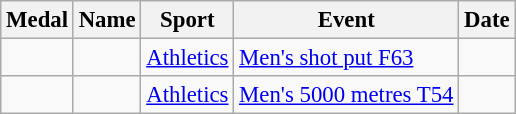<table class="wikitable sortable" style=font-size:95%>
<tr>
<th>Medal</th>
<th>Name</th>
<th>Sport</th>
<th>Event</th>
<th>Date</th>
</tr>
<tr>
<td></td>
<td></td>
<td><a href='#'>Athletics</a></td>
<td><a href='#'>Men's shot put F63</a></td>
<td></td>
</tr>
<tr>
<td></td>
<td></td>
<td><a href='#'>Athletics</a></td>
<td><a href='#'>Men's 5000 metres T54</a></td>
<td></td>
</tr>
</table>
